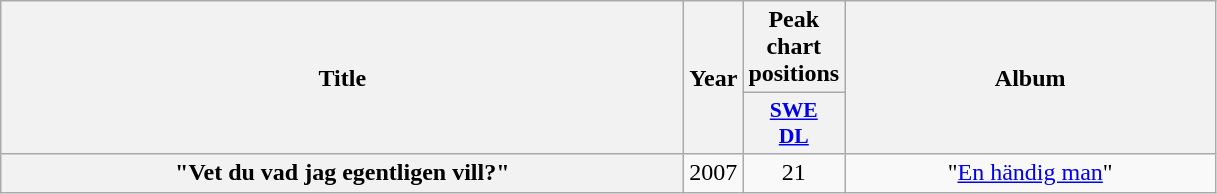<table class="wikitable plainrowheaders" style="text-align:center;">
<tr>
<th scope="col" rowspan="2" style="width:28em;">Title</th>
<th scope="col" rowspan="2" style="width:1em;">Year</th>
<th scope="col" colspan="1" style="width:1em;">Peak chart positions</th>
<th scope="col" rowspan="2" style="width:15em;">Album</th>
</tr>
<tr>
<th scope="col" style="width:3em;font-size:90%;"><a href='#'>SWE<br>DL</a><br></th>
</tr>
<tr>
<th scope="row">"Vet du vad jag egentligen vill?"</th>
<td>2007</td>
<td>21</td>
<td>"<a href='#'>En händig man</a>"</td>
</tr>
</table>
